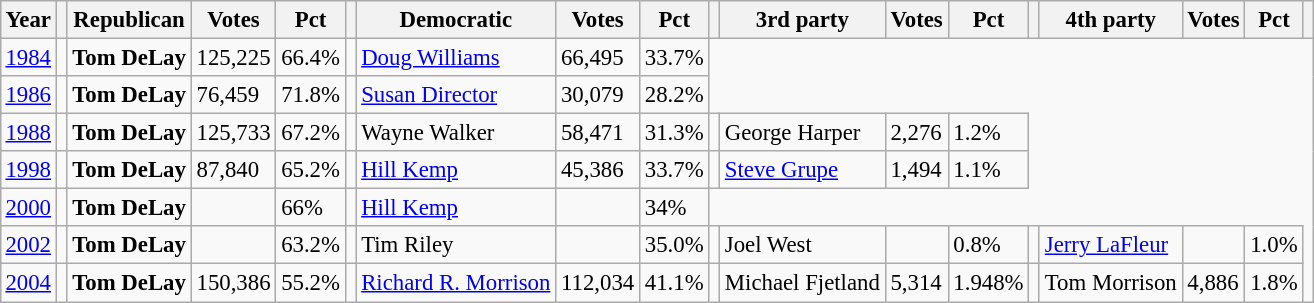<table class="wikitable" style="margin:0.5em ; font-size:95%">
<tr>
<th>Year</th>
<th></th>
<th>Republican</th>
<th>Votes</th>
<th>Pct</th>
<th></th>
<th>Democratic</th>
<th>Votes</th>
<th>Pct</th>
<th></th>
<th>3rd party</th>
<th>Votes</th>
<th>Pct</th>
<th></th>
<th>4th party</th>
<th>Votes</th>
<th>Pct</th>
<th></th>
</tr>
<tr>
<td><a href='#'>1984</a></td>
<td></td>
<td><strong>Tom DeLay</strong></td>
<td>125,225</td>
<td>66.4%</td>
<td></td>
<td><a href='#'>Doug Williams</a></td>
<td>66,495</td>
<td>33.7%</td>
</tr>
<tr>
<td><a href='#'>1986</a></td>
<td></td>
<td><strong>Tom DeLay</strong></td>
<td>76,459</td>
<td>71.8%</td>
<td></td>
<td><a href='#'>Susan Director</a></td>
<td>30,079</td>
<td>28.2%</td>
</tr>
<tr>
<td><a href='#'>1988</a></td>
<td></td>
<td><strong>Tom DeLay</strong></td>
<td>125,733</td>
<td>67.2%</td>
<td></td>
<td>Wayne Walker</td>
<td>58,471</td>
<td>31.3%</td>
<td></td>
<td>George Harper</td>
<td>2,276</td>
<td>1.2%</td>
</tr>
<tr>
<td><a href='#'>1998</a></td>
<td></td>
<td><strong>Tom DeLay</strong></td>
<td>87,840</td>
<td>65.2%</td>
<td></td>
<td><a href='#'>Hill Kemp</a></td>
<td>45,386</td>
<td>33.7%</td>
<td></td>
<td><a href='#'>Steve Grupe</a></td>
<td>1,494</td>
<td>1.1%</td>
</tr>
<tr>
<td><a href='#'>2000</a></td>
<td></td>
<td><strong>Tom DeLay</strong></td>
<td></td>
<td>66%</td>
<td></td>
<td><a href='#'>Hill Kemp</a></td>
<td></td>
<td>34%</td>
</tr>
<tr>
<td><a href='#'>2002</a></td>
<td></td>
<td><strong>Tom DeLay</strong></td>
<td></td>
<td>63.2%</td>
<td></td>
<td>Tim Riley</td>
<td></td>
<td>35.0%</td>
<td></td>
<td>Joel West</td>
<td></td>
<td>0.8%</td>
<td></td>
<td><a href='#'>Jerry LaFleur</a></td>
<td></td>
<td>1.0%</td>
</tr>
<tr>
<td><a href='#'>2004</a></td>
<td></td>
<td><strong>Tom DeLay</strong></td>
<td>150,386</td>
<td>55.2%</td>
<td></td>
<td><a href='#'>Richard R. Morrison</a></td>
<td>112,034</td>
<td>41.1%</td>
<td></td>
<td>Michael Fjetland</td>
<td>5,314</td>
<td>1.948%</td>
<td></td>
<td>Tom Morrison</td>
<td>4,886</td>
<td>1.8%</td>
</tr>
</table>
